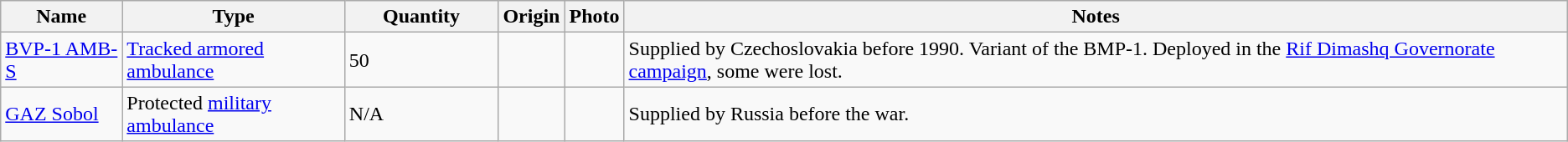<table class="wikitable sortable">
<tr>
<th>Name</th>
<th>Type</th>
<th style="width:115px;">Quantity</th>
<th>Origin</th>
<th>Photo</th>
<th>Notes</th>
</tr>
<tr>
<td><a href='#'>BVP-1 AMB-S</a></td>
<td><a href='#'>Tracked armored ambulance</a></td>
<td>50</td>
<td></td>
<td></td>
<td>Supplied by Czechoslovakia before 1990. Variant of the BMP-1. Deployed in the <a href='#'>Rif Dimashq Governorate campaign</a>, some were lost.</td>
</tr>
<tr>
<td><a href='#'>GAZ Sobol</a></td>
<td>Protected <a href='#'>military ambulance</a></td>
<td>N/A</td>
<td></td>
<td></td>
<td>Supplied by Russia before the war.</td>
</tr>
</table>
